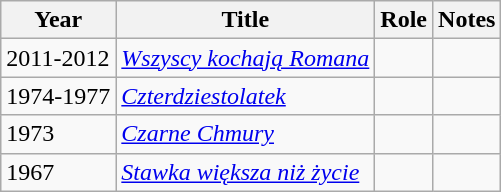<table class="wikitable sortable">
<tr>
<th>Year</th>
<th>Title</th>
<th>Role</th>
<th class="unsortable">Notes</th>
</tr>
<tr>
<td>2011-2012</td>
<td><em><a href='#'>Wszyscy kochają Romana</a></em></td>
<td></td>
<td></td>
</tr>
<tr>
<td>1974-1977</td>
<td><em><a href='#'>Czterdziestolatek</a></em></td>
<td></td>
<td></td>
</tr>
<tr>
<td>1973</td>
<td><em><a href='#'>Czarne Chmury</a></em></td>
<td></td>
<td></td>
</tr>
<tr>
<td>1967</td>
<td><em><a href='#'>Stawka większa niż życie</a></em></td>
<td></td>
<td></td>
</tr>
</table>
